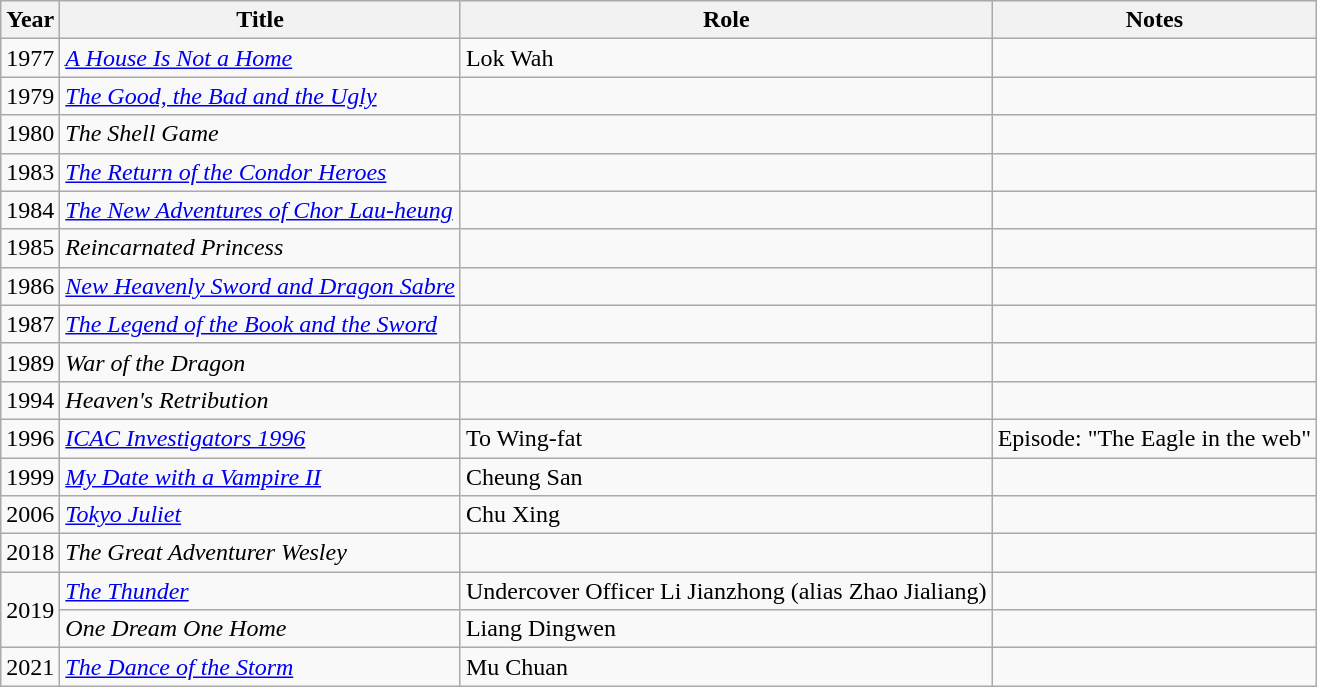<table class="wikitable sortable">
<tr>
<th>Year</th>
<th>Title</th>
<th>Role</th>
<th>Notes</th>
</tr>
<tr>
<td>1977</td>
<td><em><a href='#'>A House Is Not a Home</a></em></td>
<td>Lok Wah</td>
<td></td>
</tr>
<tr>
<td>1979</td>
<td><em><a href='#'>The Good, the Bad and the Ugly</a></em></td>
<td></td>
<td></td>
</tr>
<tr>
<td>1980</td>
<td><em>The Shell Game</em></td>
<td></td>
<td></td>
</tr>
<tr>
<td>1983</td>
<td><em><a href='#'>The Return of the Condor Heroes</a></em></td>
<td></td>
<td></td>
</tr>
<tr>
<td>1984</td>
<td><em><a href='#'>The New Adventures of Chor Lau-heung</a></em></td>
<td></td>
<td></td>
</tr>
<tr>
<td>1985</td>
<td><em>Reincarnated Princess</em></td>
<td></td>
<td></td>
</tr>
<tr>
<td>1986</td>
<td><em><a href='#'>New Heavenly Sword and Dragon Sabre</a></em></td>
<td></td>
<td></td>
</tr>
<tr>
<td>1987</td>
<td><em><a href='#'>The Legend of the Book and the Sword</a></em></td>
<td></td>
<td></td>
</tr>
<tr>
<td>1989</td>
<td><em>War of the Dragon</em></td>
<td></td>
<td></td>
</tr>
<tr>
<td>1994</td>
<td><em>Heaven's Retribution</em></td>
<td></td>
<td></td>
</tr>
<tr>
<td>1996</td>
<td><em><a href='#'>ICAC Investigators 1996</a></em></td>
<td>To Wing-fat</td>
<td>Episode: "The Eagle in the web"</td>
</tr>
<tr>
<td>1999</td>
<td><em><a href='#'>My Date with a Vampire II</a></em></td>
<td>Cheung San</td>
<td></td>
</tr>
<tr>
<td>2006</td>
<td><em><a href='#'>Tokyo Juliet</a></em></td>
<td>Chu Xing</td>
<td></td>
</tr>
<tr>
<td rowspan="1">2018</td>
<td><em>The Great Adventurer Wesley</em></td>
<td></td>
<td></td>
</tr>
<tr>
<td rowspan=2>2019</td>
<td><em><a href='#'>The Thunder</a></em></td>
<td>Undercover Officer Li Jianzhong (alias Zhao Jialiang)</td>
<td></td>
</tr>
<tr>
<td><em>One Dream One Home</em></td>
<td>Liang Dingwen</td>
<td></td>
</tr>
<tr>
<td rowspan=1>2021</td>
<td><em><a href='#'>The Dance of the Storm</a></em></td>
<td>Mu Chuan</td>
<td></td>
</tr>
</table>
